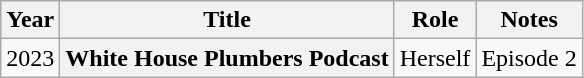<table class="wikitable plainrowheaders">
<tr>
<th scope="col">Year</th>
<th scope="col">Title</th>
<th scope="col">Role</th>
<th scope="col" class="unsortable">Notes</th>
</tr>
<tr>
<td>2023</td>
<th scope="row">White House Plumbers Podcast</th>
<td>Herself</td>
<td>Episode 2</td>
</tr>
</table>
